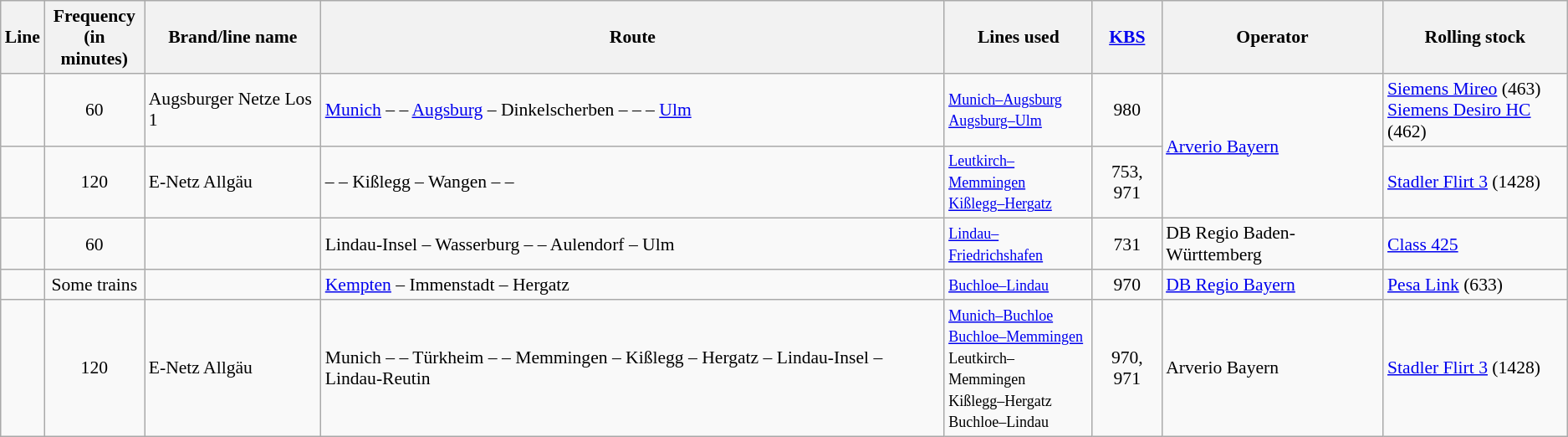<table class="wikitable sortable" style="font-size:90%">
<tr class="hintergrundfarbe5">
<th>Line</th>
<th>Frequency<br>(in minutes)</th>
<th>Brand/line name</th>
<th class="unsortable">Route</th>
<th class="unsortable">Lines used</th>
<th><a href='#'>KBS</a></th>
<th>Operator</th>
<th>Rolling stock</th>
</tr>
<tr id="RE 9">
<td align="center"></td>
<td align="center">60</td>
<td>Augsburger Netze Los 1</td>
<td><a href='#'>Munich</a> –  – <a href='#'>Augsburg</a> – Dinkelscherben –  –  – <a href='#'>Ulm</a></td>
<td><small><a href='#'>Munich–Augsburg</a><br><a href='#'>Augsburg–Ulm</a></small></td>
<td align="center">980</td>
<td rowspan="2"><a href='#'>Arverio Bayern</a></td>
<td><a href='#'>Siemens Mireo</a> (463)<br><a href='#'>Siemens Desiro HC</a> (462)</td>
</tr>
<tr id="RB 92">
<td align="center"></td>
<td align="center">120</td>
<td>E-Netz Allgäu</td>
<td> –  – Kißlegg – Wangen –  – </td>
<td><small><a href='#'>Leutkirch–Memmingen</a><br><a href='#'>Kißlegg–Hergatz</a></small></td>
<td align="center">753, 971</td>
<td><a href='#'>Stadler Flirt 3</a> (1428)</td>
</tr>
<tr id="RB 93">
<td align="center"></td>
<td align="center">60</td>
<td></td>
<td>Lindau-Insel – Wasserburg –  – Aulendorf – Ulm</td>
<td><a href='#'><small>Lindau–Friedrichshafen</small></a></td>
<td align="center">731</td>
<td>DB Regio Baden-Württemberg</td>
<td><a href='#'>Class 425</a></td>
</tr>
<tr>
<td align="center"></td>
<td align="center">Some trains</td>
<td></td>
<td><a href='#'>Kempten</a> – Immenstadt – Hergatz</td>
<td><a href='#'><small>Buchloe–Lindau</small></a></td>
<td align="center">970</td>
<td><a href='#'>DB Regio Bayern</a></td>
<td><a href='#'>Pesa Link</a> (633)</td>
</tr>
<tr id="RE 96">
<td align="center"></td>
<td align="center">120</td>
<td>E-Netz Allgäu</td>
<td>Munich –  – Türkheim –  – Memmingen – Kißlegg – Hergatz – Lindau-Insel – Lindau-Reutin</td>
<td><small><a href='#'>Munich–Buchloe</a><br><a href='#'>Buchloe–Memmingen</a><br>Leutkirch–Memmingen<br>Kißlegg–Hergatz<br>Buchloe–Lindau</small></td>
<td align="center">970, 971</td>
<td>Arverio Bayern</td>
<td><a href='#'>Stadler Flirt 3</a> (1428)</td>
</tr>
</table>
